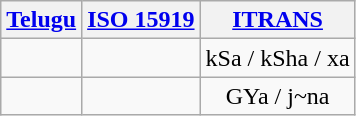<table class="wikitable Unicode" style="text-align: center">
<tr>
<th><a href='#'>Telugu</a></th>
<th><a href='#'>ISO 15919</a></th>
<th><a href='#'>ITRANS</a></th>
</tr>
<tr>
<td></td>
<td></td>
<td>kSa / kSha / xa</td>
</tr>
<tr>
<td></td>
<td></td>
<td>GYa / j~na</td>
</tr>
</table>
